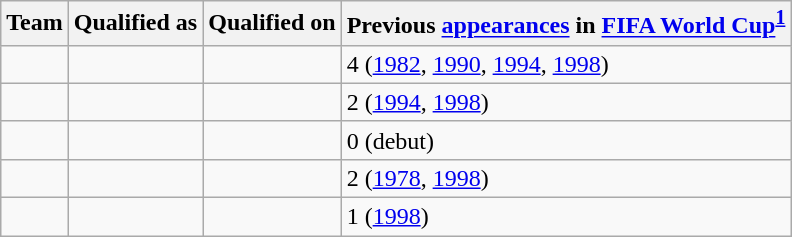<table class="wikitable sortable">
<tr>
<th>Team</th>
<th>Qualified as</th>
<th>Qualified on</th>
<th data-sort-type="number">Previous <a href='#'>appearances</a> in <a href='#'>FIFA World Cup</a><sup><strong><a href='#'>1</a></strong></sup></th>
</tr>
<tr>
<td></td>
<td></td>
<td></td>
<td>4 (<a href='#'>1982</a>, <a href='#'>1990</a>, <a href='#'>1994</a>, <a href='#'>1998</a>)</td>
</tr>
<tr>
<td></td>
<td></td>
<td></td>
<td>2 (<a href='#'>1994</a>, <a href='#'>1998</a>)</td>
</tr>
<tr>
<td></td>
<td></td>
<td></td>
<td>0 (debut)</td>
</tr>
<tr>
<td></td>
<td></td>
<td></td>
<td>2 (<a href='#'>1978</a>, <a href='#'>1998</a>)</td>
</tr>
<tr>
<td></td>
<td></td>
<td></td>
<td>1 (<a href='#'>1998</a>)</td>
</tr>
</table>
